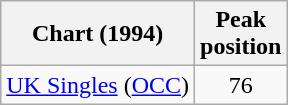<table class="wikitable">
<tr>
<th>Chart (1994)</th>
<th>Peak<br>position</th>
</tr>
<tr>
<td><a href='#'>UK Singles</a> (<a href='#'>OCC</a>)</td>
<td align="center">76</td>
</tr>
</table>
